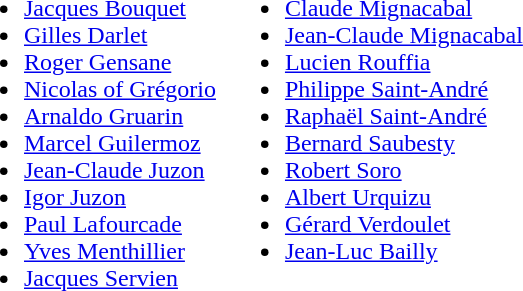<table border="0" cellpadding="2">
<tr valign="top">
<td><br><ul><li><a href='#'>Jacques Bouquet</a></li><li><a href='#'>Gilles Darlet</a></li><li><a href='#'>Roger Gensane</a></li><li><a href='#'>Nicolas of Grégorio</a></li><li><a href='#'>Arnaldo Gruarin</a></li><li><a href='#'>Marcel Guilermoz</a></li><li><a href='#'>Jean-Claude Juzon</a></li><li><a href='#'>Igor Juzon</a></li><li><a href='#'>Paul Lafourcade</a></li><li><a href='#'>Yves Menthillier</a></li><li><a href='#'>Jacques Servien</a></li></ul></td>
<td><br><ul><li><a href='#'>Claude Mignacabal</a></li><li><a href='#'>Jean-Claude Mignacabal</a></li><li><a href='#'>Lucien Rouffia</a></li><li><a href='#'>Philippe Saint-André</a></li><li><a href='#'>Raphaël Saint-André</a></li><li><a href='#'>Bernard Saubesty</a></li><li><a href='#'>Robert Soro</a></li><li><a href='#'>Albert Urquizu</a></li><li><a href='#'>Gérard Verdoulet</a></li><li><a href='#'>Jean-Luc Bailly</a></li></ul></td>
</tr>
</table>
